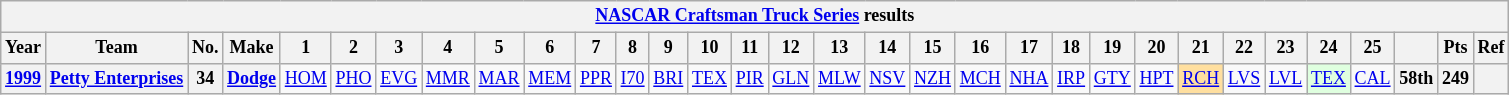<table class="wikitable" style="text-align:center; font-size:75%">
<tr>
<th colspan=46><a href='#'>NASCAR Craftsman Truck Series</a> results</th>
</tr>
<tr>
<th>Year</th>
<th>Team</th>
<th>No.</th>
<th>Make</th>
<th>1</th>
<th>2</th>
<th>3</th>
<th>4</th>
<th>5</th>
<th>6</th>
<th>7</th>
<th>8</th>
<th>9</th>
<th>10</th>
<th>11</th>
<th>12</th>
<th>13</th>
<th>14</th>
<th>15</th>
<th>16</th>
<th>17</th>
<th>18</th>
<th>19</th>
<th>20</th>
<th>21</th>
<th>22</th>
<th>23</th>
<th>24</th>
<th>25</th>
<th></th>
<th>Pts</th>
<th>Ref</th>
</tr>
<tr>
<th><a href='#'>1999</a></th>
<th><a href='#'>Petty Enterprises</a></th>
<th>34</th>
<th><a href='#'>Dodge</a></th>
<td><a href='#'>HOM</a></td>
<td><a href='#'>PHO</a></td>
<td><a href='#'>EVG</a></td>
<td><a href='#'>MMR</a></td>
<td><a href='#'>MAR</a></td>
<td><a href='#'>MEM</a></td>
<td><a href='#'>PPR</a></td>
<td><a href='#'>I70</a></td>
<td><a href='#'>BRI</a></td>
<td><a href='#'>TEX</a></td>
<td><a href='#'>PIR</a></td>
<td><a href='#'>GLN</a></td>
<td><a href='#'>MLW</a></td>
<td><a href='#'>NSV</a></td>
<td><a href='#'>NZH</a></td>
<td><a href='#'>MCH</a></td>
<td><a href='#'>NHA</a></td>
<td><a href='#'>IRP</a></td>
<td><a href='#'>GTY</a></td>
<td><a href='#'>HPT</a></td>
<td style="background:#FFDF9F;"><a href='#'>RCH</a><br></td>
<td><a href='#'>LVS</a></td>
<td><a href='#'>LVL</a></td>
<td style="background:#DFFFDF;"><a href='#'>TEX</a><br></td>
<td><a href='#'>CAL</a></td>
<th>58th</th>
<th>249</th>
<th></th>
</tr>
</table>
